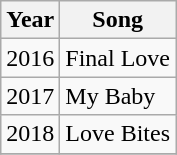<table class="wikitable" border="1">
<tr>
<th>Year</th>
<th>Song</th>
</tr>
<tr>
<td>2016</td>
<td>Final Love</td>
</tr>
<tr>
<td>2017</td>
<td>My Baby</td>
</tr>
<tr>
<td>2018</td>
<td>Love Bites</td>
</tr>
<tr>
</tr>
</table>
